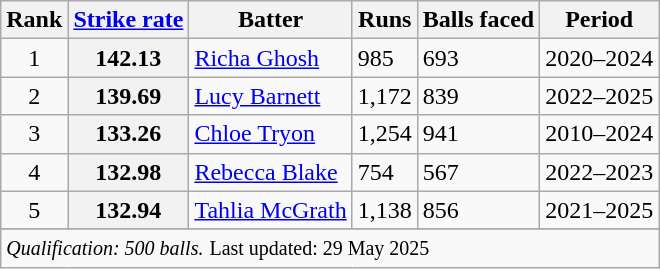<table class="wikitable sortable defaultcenter col2left">
<tr>
<th scope="col">Rank</th>
<th scope="col"><a href='#'>Strike rate</a></th>
<th scope="col">Batter</th>
<th scope="col">Runs</th>
<th scope="col">Balls faced</th>
<th scope="col">Period</th>
</tr>
<tr>
<td align=center>1</td>
<th scope="row">142.13</th>
<td> <a href='#'>Richa Ghosh</a></td>
<td>985</td>
<td>693</td>
<td>2020–2024</td>
</tr>
<tr>
<td align=center>2</td>
<th scope="row">139.69</th>
<td> <a href='#'>Lucy Barnett</a></td>
<td>1,172</td>
<td>839</td>
<td>2022–2025</td>
</tr>
<tr>
<td align=center>3</td>
<th scope="row">133.26</th>
<td> <a href='#'>Chloe Tryon</a></td>
<td>1,254</td>
<td>941</td>
<td>2010–2024</td>
</tr>
<tr>
<td align=center>4</td>
<th scope="row">132.98</th>
<td> <a href='#'>Rebecca Blake</a></td>
<td>754</td>
<td>567</td>
<td>2022–2023</td>
</tr>
<tr>
<td align=center>5</td>
<th scope="row">132.94</th>
<td> <a href='#'>Tahlia McGrath</a></td>
<td>1,138</td>
<td>856</td>
<td>2021–2025</td>
</tr>
<tr>
</tr>
<tr class="sortbottom">
<td scope="row" colspan="8" style="text-align:left;"><small><em>Qualification: 500 balls.</em></small> <small>Last updated: 29 May 2025</small></td>
</tr>
</table>
